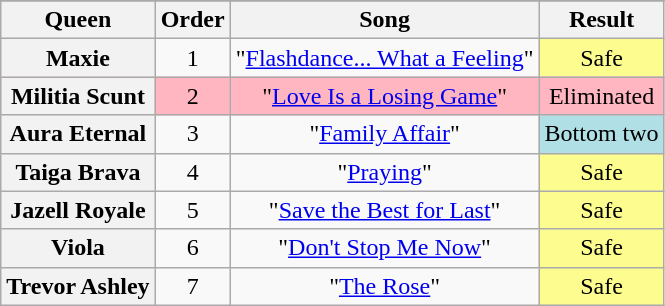<table class="wikitable plainrowheaders" style="text-align:center;">
<tr>
</tr>
<tr>
<th scope="col">Queen</th>
<th scope="col">Order</th>
<th scope="col">Song</th>
<th scope="col">Result</th>
</tr>
<tr>
<th>Maxie</th>
<td>1</td>
<td>"<a href='#'>Flashdance... What a Feeling</a>"</td>
<td style="background:#FDFC8F;">Safe</td>
</tr>
<tr style="background:lightpink;">
<th>Militia Scunt</th>
<td>2</td>
<td>"<a href='#'>Love Is a Losing Game</a>"</td>
<td>Eliminated</td>
</tr>
<tr>
<th>Aura Eternal</th>
<td>3</td>
<td>"<a href='#'>Family Affair</a>"</td>
<td style="background:#B0E0E6;">Bottom two</td>
</tr>
<tr>
<th>Taiga Brava</th>
<td>4</td>
<td>"<a href='#'>Praying</a>"</td>
<td style="background:#FDFC8F;">Safe</td>
</tr>
<tr>
<th>Jazell Royale</th>
<td>5</td>
<td>"<a href='#'>Save the Best for Last</a>"</td>
<td style="background:#FDFC8F;">Safe</td>
</tr>
<tr>
<th>Viola</th>
<td>6</td>
<td>"<a href='#'>Don't Stop Me Now</a>"</td>
<td style="background:#FDFC8F;">Safe</td>
</tr>
<tr>
<th>Trevor Ashley</th>
<td>7</td>
<td>"<a href='#'>The Rose</a>"</td>
<td style="background:#FDFC8F;">Safe</td>
</tr>
</table>
